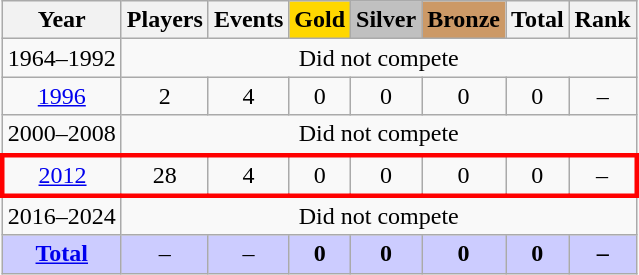<table class="wikitable sortable collapsible collapsed">
<tr>
<th>Year</th>
<th>Players</th>
<th>Events</th>
<th style="text-align:center; background-color:gold;"><strong>Gold</strong></th>
<th style="text-align:center; background-color:silver;"><strong>Silver</strong></th>
<th style="text-align:center; background-color:#c96;"><strong>Bronze</strong></th>
<th>Total</th>
<th>Rank</th>
</tr>
<tr style="text-align:center">
<td>1964–1992</td>
<td colspan=7>Did not compete</td>
</tr>
<tr style="text-align:center">
<td><a href='#'>1996</a></td>
<td>2</td>
<td>4</td>
<td>0</td>
<td>0</td>
<td>0</td>
<td>0</td>
<td>–</td>
</tr>
<tr style="text-align:center">
<td>2000–2008</td>
<td colspan=7>Did not compete</td>
</tr>
<tr style="text-align:center;border: 3px solid red">
<td><a href='#'>2012</a></td>
<td>28</td>
<td>4</td>
<td>0</td>
<td>0</td>
<td>0</td>
<td>0</td>
<td>–</td>
</tr>
<tr style="text-align:center">
<td>2016–2024</td>
<td colspan=7>Did not compete</td>
</tr>
<tr style="text-align:center; background-color:#ccf;">
<td><strong><a href='#'>Total</a></strong></td>
<td>–</td>
<td>–</td>
<td><strong>0</strong></td>
<td><strong>0</strong></td>
<td><strong>0</strong></td>
<td><strong>0</strong></td>
<td><strong>–</strong></td>
</tr>
</table>
